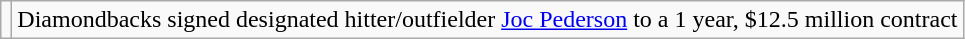<table class="wikitable">
<tr>
<td></td>
<td>Diamondbacks signed designated hitter/outfielder <a href='#'>Joc Pederson</a> to a 1 year, $12.5 million contract</td>
</tr>
</table>
